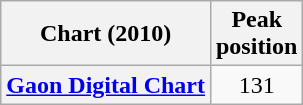<table class="wikitable plainrowheaders sortable" style="text-align:center;" border="1">
<tr>
<th scope="col">Chart (2010)</th>
<th scope="col">Peak<br>position</th>
</tr>
<tr>
<th scope="row"><a href='#'>Gaon Digital Chart</a></th>
<td>131</td>
</tr>
</table>
